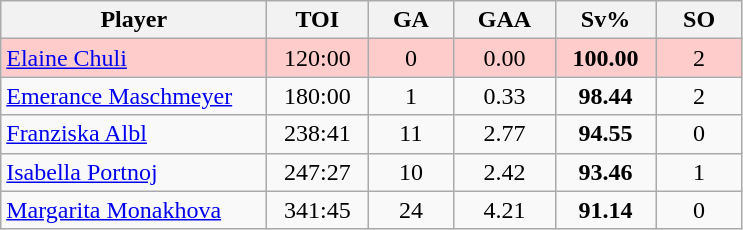<table class="wikitable sortable" style="text-align:center;">
<tr>
<th style="width:170px;">Player</th>
<th style="width:60px;">TOI</th>
<th style="width:50px;">GA</th>
<th style="width:60px;">GAA</th>
<th style="width:60px;">Sv%</th>
<th style="width:50px;">SO</th>
</tr>
<tr style="background:#fcc;">
<td style="text-align:left;"> <a href='#'>Elaine Chuli</a></td>
<td>120:00</td>
<td>0</td>
<td>0.00</td>
<td><strong>100.00</strong></td>
<td>2</td>
</tr>
<tr>
<td style="text-align:left;"> <a href='#'>Emerance Maschmeyer</a></td>
<td>180:00</td>
<td>1</td>
<td>0.33</td>
<td><strong>98.44</strong></td>
<td>2</td>
</tr>
<tr>
<td style="text-align:left;"> <a href='#'>Franziska Albl</a></td>
<td>238:41</td>
<td>11</td>
<td>2.77</td>
<td><strong>94.55</strong></td>
<td>0</td>
</tr>
<tr>
<td style="text-align:left;"> <a href='#'>Isabella Portnoj</a></td>
<td>247:27</td>
<td>10</td>
<td>2.42</td>
<td><strong>93.46</strong></td>
<td>1</td>
</tr>
<tr>
<td style="text-align:left;"> <a href='#'>Margarita Monakhova</a></td>
<td>341:45</td>
<td>24</td>
<td>4.21</td>
<td><strong>91.14</strong></td>
<td>0</td>
</tr>
</table>
